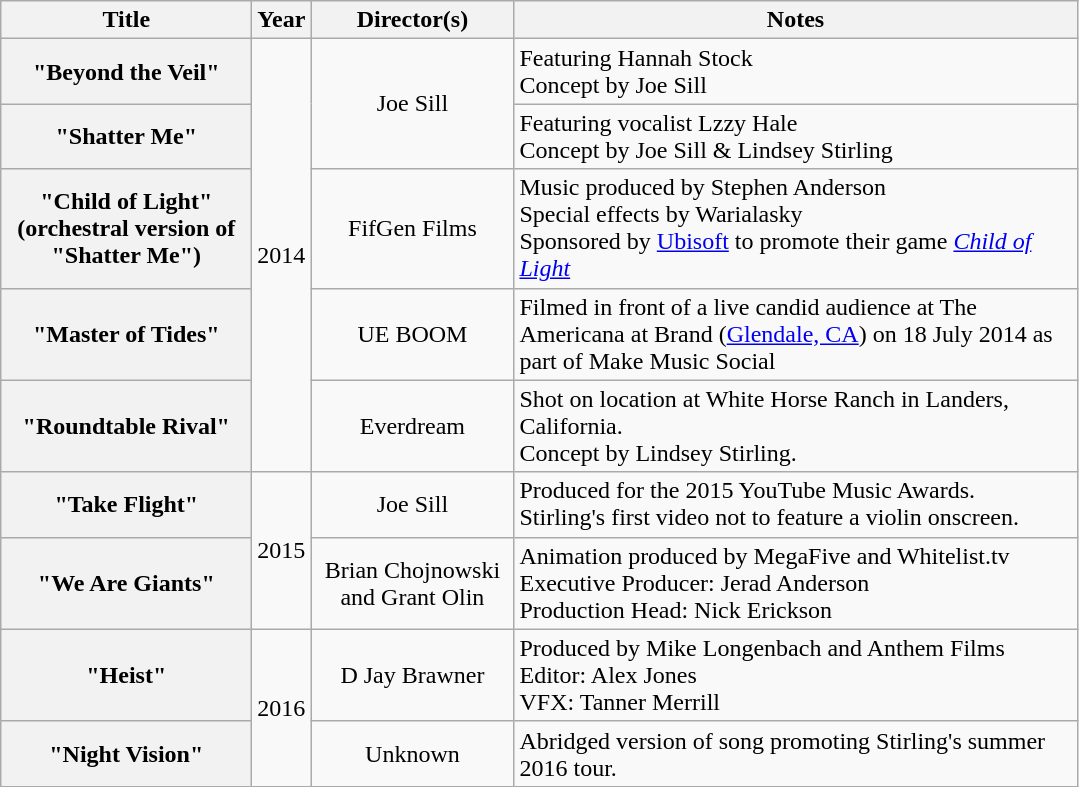<table class="wikitable plainrowheaders" style="text-align:center;">
<tr>
<th scope="col" style="width:10em;">Title</th>
<th scope="col" style="width:1em;">Year</th>
<th scope="col" style="width:8em;">Director(s)</th>
<th scope="col" style="width:23em;">Notes</th>
</tr>
<tr>
<th scope="row">"Beyond the Veil"</th>
<td rowspan="5">2014</td>
<td rowspan="2">Joe Sill</td>
<td style="text-align:left;">Featuring Hannah Stock<br>Concept by Joe Sill</td>
</tr>
<tr>
<th scope="row">"Shatter Me"</th>
<td style="text-align:left;">Featuring vocalist Lzzy Hale<br>Concept by Joe Sill & Lindsey Stirling</td>
</tr>
<tr>
<th scope="row">"Child of Light" (orchestral version of "Shatter Me")</th>
<td>FifGen Films</td>
<td style="text-align:left;">Music produced by Stephen Anderson<br>Special effects by Warialasky<br>Sponsored by <a href='#'>Ubisoft</a> to promote their game <em><a href='#'>Child of Light</a></em></td>
</tr>
<tr>
<th scope="row">"Master of Tides"</th>
<td>UE BOOM</td>
<td style="text-align:left;">Filmed in front of a live candid audience at The Americana at Brand (<a href='#'>Glendale, CA</a>) on 18 July 2014 as part of Make Music Social</td>
</tr>
<tr>
<th scope="row">"Roundtable Rival"</th>
<td>Everdream</td>
<td style="text-align:left;">Shot on location at White Horse Ranch in Landers, California. <br> Concept by Lindsey Stirling.</td>
</tr>
<tr>
<th scope="row">"Take Flight"</th>
<td rowspan="2">2015</td>
<td>Joe Sill</td>
<td style="text-align:left;">Produced for the 2015 YouTube Music Awards. <br> Stirling's first video not to feature a violin onscreen.</td>
</tr>
<tr>
<th scope="row">"We Are Giants"</th>
<td>Brian Chojnowski and Grant Olin</td>
<td style="text-align:left;">Animation produced by MegaFive and Whitelist.tv <br> Executive Producer: Jerad Anderson <br> Production Head: Nick Erickson</td>
</tr>
<tr>
<th scope="row">"Heist"</th>
<td rowspan="6">2016</td>
<td>D Jay Brawner</td>
<td style="text-align:left;">Produced by Mike Longenbach and Anthem Films <br> Editor: Alex Jones <br> VFX: Tanner Merrill</td>
</tr>
<tr>
<th scope="row">"Night Vision"</th>
<td>Unknown</td>
<td style="text-align:left;">Abridged version of song promoting Stirling's summer 2016 tour.</td>
</tr>
</table>
